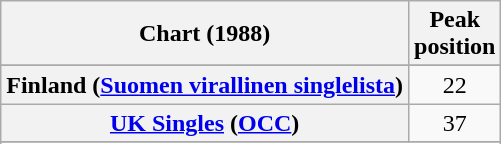<table class="wikitable sortable plainrowheaders" style="text-align:center">
<tr>
<th scope="col">Chart (1988)</th>
<th scope="col">Peak<br>position</th>
</tr>
<tr>
</tr>
<tr>
<th scope="row">Finland (<a href='#'>Suomen virallinen singlelista</a>)</th>
<td>22</td>
</tr>
<tr>
<th scope="row"><a href='#'>UK Singles</a> (<a href='#'>OCC</a>)</th>
<td>37</td>
</tr>
<tr>
</tr>
<tr>
</tr>
</table>
